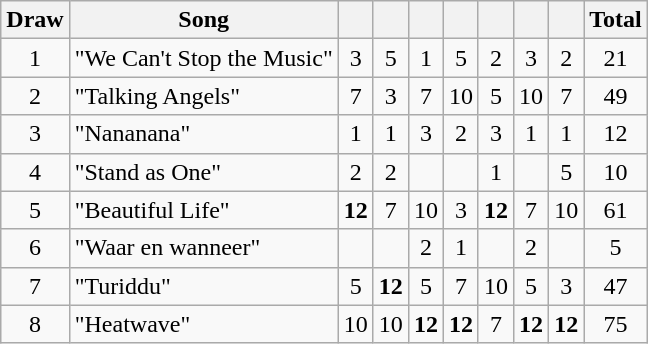<table class="wikitable plainrowheaders" style="margin: 1em auto 1em auto; text-align:center;">
<tr>
<th>Draw</th>
<th>Song</th>
<th></th>
<th></th>
<th></th>
<th></th>
<th></th>
<th></th>
<th></th>
<th>Total</th>
</tr>
<tr>
<td>1</td>
<td align="left">"We Can't Stop the Music"</td>
<td>3</td>
<td>5</td>
<td>1</td>
<td>5</td>
<td>2</td>
<td>3</td>
<td>2</td>
<td>21</td>
</tr>
<tr>
<td>2</td>
<td align="left">"Talking Angels"</td>
<td>7</td>
<td>3</td>
<td>7</td>
<td>10</td>
<td>5</td>
<td>10</td>
<td>7</td>
<td>49</td>
</tr>
<tr>
<td>3</td>
<td align="left">"Nananana"</td>
<td>1</td>
<td>1</td>
<td>3</td>
<td>2</td>
<td>3</td>
<td>1</td>
<td>1</td>
<td>12</td>
</tr>
<tr>
<td>4</td>
<td align="left">"Stand as One"</td>
<td>2</td>
<td>2</td>
<td></td>
<td></td>
<td>1</td>
<td></td>
<td>5</td>
<td>10</td>
</tr>
<tr>
<td>5</td>
<td align="left">"Beautiful Life"</td>
<td><strong>12</strong></td>
<td>7</td>
<td>10</td>
<td>3</td>
<td><strong>12</strong></td>
<td>7</td>
<td>10</td>
<td>61</td>
</tr>
<tr>
<td>6</td>
<td align="left">"Waar en wanneer"</td>
<td></td>
<td></td>
<td>2</td>
<td>1</td>
<td></td>
<td>2</td>
<td></td>
<td>5</td>
</tr>
<tr>
<td>7</td>
<td align="left">"Turiddu"</td>
<td>5</td>
<td><strong>12</strong></td>
<td>5</td>
<td>7</td>
<td>10</td>
<td>5</td>
<td>3</td>
<td>47</td>
</tr>
<tr>
<td>8</td>
<td align="left">"Heatwave"</td>
<td>10</td>
<td>10</td>
<td><strong>12</strong></td>
<td><strong>12</strong></td>
<td>7</td>
<td><strong>12</strong></td>
<td><strong>12</strong></td>
<td>75</td>
</tr>
</table>
